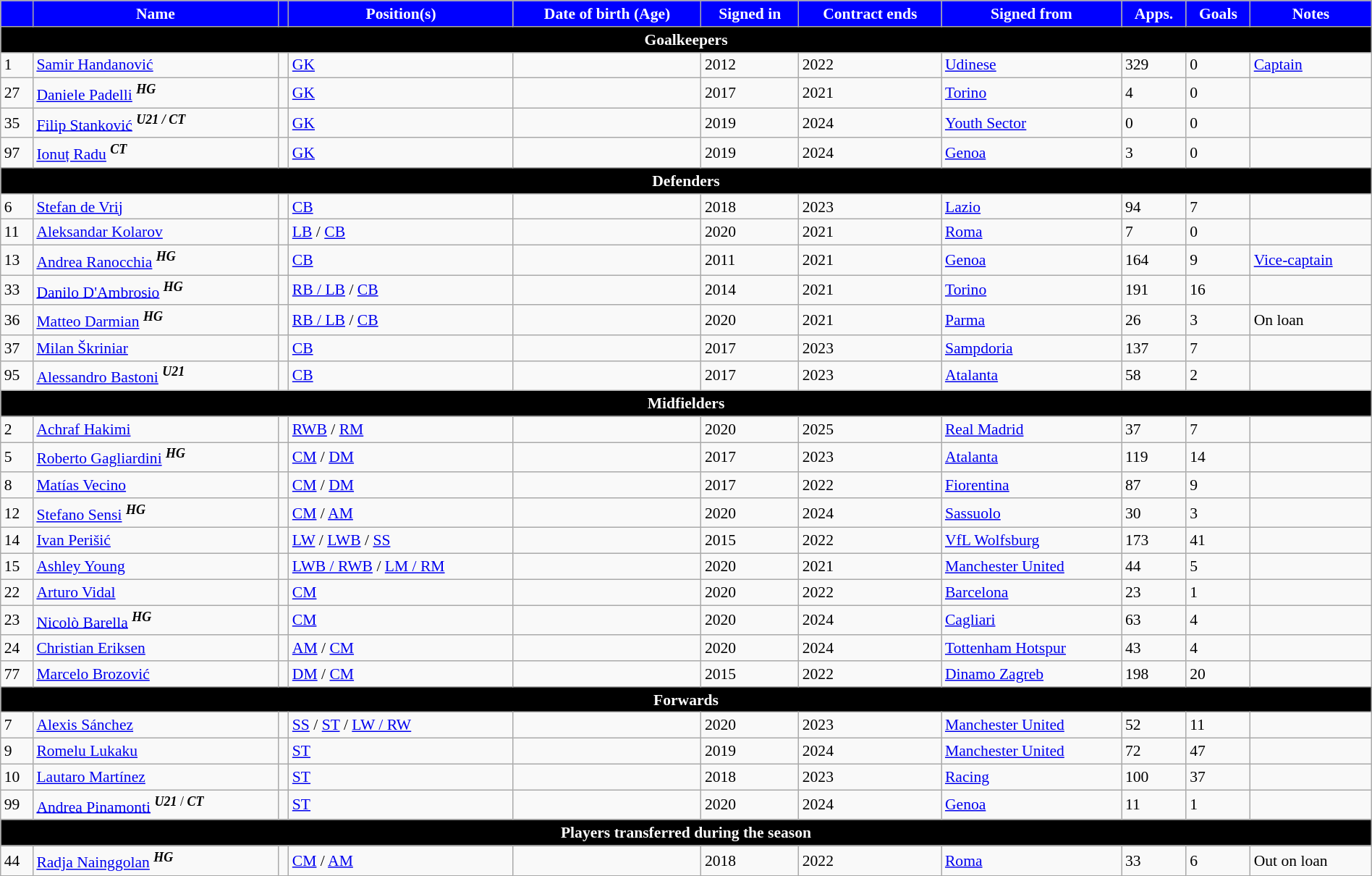<table class="wikitable" style="text-align:left; font-size:90%; width:100%">
<tr>
<th style="background:#0000FF; color:white; text-align:center;"></th>
<th style="background:#0000FF; color:white; text-align:center;">Name</th>
<th style="background:#0000FF; color:white; text-align:center;"></th>
<th style="background:#0000FF; color:white; text-align:center;">Position(s)</th>
<th style="background:#0000FF; color:white; text-align:center;">Date of birth (Age)</th>
<th style="background:#0000FF; color:white; text-align:center;">Signed in</th>
<th style="background:#0000FF; color:white; text-align:center;">Contract ends</th>
<th style="background:#0000FF; color:white; text-align:center;">Signed from</th>
<th style="background:#0000FF; color:white; text-align:center;">Apps.</th>
<th style="background:#0000FF; color:white; text-align:center;">Goals</th>
<th style="background:#0000FF; color:white; text-align:center;">Notes</th>
</tr>
<tr>
<th colspan="11" style="background:#000000; color:white; text-align:center">Goalkeepers</th>
</tr>
<tr>
<td>1</td>
<td><a href='#'>Samir Handanović</a></td>
<td></td>
<td><a href='#'>GK</a></td>
<td></td>
<td>2012</td>
<td>2022</td>
<td> <a href='#'>Udinese</a></td>
<td>329</td>
<td>0</td>
<td><a href='#'>Captain</a></td>
</tr>
<tr>
<td>27</td>
<td><a href='#'>Daniele Padelli</a> <sup><strong><em>HG</em></strong></sup></td>
<td></td>
<td><a href='#'>GK</a></td>
<td></td>
<td>2017</td>
<td>2021</td>
<td> <a href='#'>Torino</a></td>
<td>4</td>
<td>0</td>
<td></td>
</tr>
<tr>
<td>35</td>
<td><a href='#'>Filip Stanković</a> <sup><strong><em>U21 / CT</em></strong></sup></td>
<td></td>
<td><a href='#'>GK</a></td>
<td></td>
<td>2019</td>
<td>2024</td>
<td> <a href='#'>Youth Sector</a></td>
<td>0</td>
<td>0</td>
<td></td>
</tr>
<tr>
<td>97</td>
<td><a href='#'>Ionuț Radu</a> <sup><strong><em>CT</em></strong></sup></td>
<td></td>
<td><a href='#'>GK</a></td>
<td></td>
<td>2019</td>
<td>2024</td>
<td> <a href='#'>Genoa</a></td>
<td>3</td>
<td>0</td>
<td></td>
</tr>
<tr>
<th colspan="11" style="background:#000000; color:white; text-align:center">Defenders</th>
</tr>
<tr>
<td>6</td>
<td><a href='#'>Stefan de Vrij</a></td>
<td></td>
<td><a href='#'>CB</a></td>
<td></td>
<td>2018</td>
<td>2023</td>
<td> <a href='#'>Lazio</a></td>
<td>94</td>
<td>7</td>
<td></td>
</tr>
<tr>
<td>11</td>
<td><a href='#'>Aleksandar Kolarov</a></td>
<td></td>
<td><a href='#'>LB</a> / <a href='#'>CB</a></td>
<td></td>
<td>2020</td>
<td>2021</td>
<td> <a href='#'>Roma</a></td>
<td>7</td>
<td>0</td>
<td></td>
</tr>
<tr>
<td>13</td>
<td><a href='#'>Andrea Ranocchia</a> <sup><strong><em>HG</em></strong></sup></td>
<td></td>
<td><a href='#'>CB</a></td>
<td></td>
<td>2011</td>
<td>2021</td>
<td> <a href='#'>Genoa</a></td>
<td>164</td>
<td>9</td>
<td><a href='#'>Vice-captain</a></td>
</tr>
<tr>
<td>33</td>
<td><a href='#'>Danilo D'Ambrosio</a> <sup><strong><em>HG</em></strong></sup></td>
<td></td>
<td><a href='#'>RB / LB</a> / <a href='#'>CB</a></td>
<td></td>
<td>2014</td>
<td>2021</td>
<td> <a href='#'>Torino</a></td>
<td>191</td>
<td>16</td>
<td></td>
</tr>
<tr>
<td>36</td>
<td><a href='#'>Matteo Darmian</a> <sup><strong><em>HG</em></strong></sup></td>
<td></td>
<td><a href='#'>RB / LB</a> / <a href='#'>CB</a></td>
<td></td>
<td>2020</td>
<td>2021</td>
<td> <a href='#'>Parma</a></td>
<td>26</td>
<td>3</td>
<td>On loan</td>
</tr>
<tr>
<td>37</td>
<td><a href='#'>Milan Škriniar</a></td>
<td></td>
<td><a href='#'>CB</a></td>
<td></td>
<td>2017</td>
<td>2023</td>
<td> <a href='#'>Sampdoria</a></td>
<td>137</td>
<td>7</td>
<td></td>
</tr>
<tr>
<td>95</td>
<td><a href='#'>Alessandro Bastoni</a> <sup><strong><em>U21</em></strong></sup></td>
<td></td>
<td><a href='#'>CB</a></td>
<td></td>
<td>2017</td>
<td>2023</td>
<td> <a href='#'>Atalanta</a></td>
<td>58</td>
<td>2</td>
<td></td>
</tr>
<tr>
<th colspan="11" style="background:#000000; color:white; text-align:center">Midfielders</th>
</tr>
<tr>
<td>2</td>
<td><a href='#'>Achraf Hakimi</a></td>
<td></td>
<td><a href='#'>RWB</a> / <a href='#'>RM</a></td>
<td></td>
<td>2020</td>
<td>2025</td>
<td> <a href='#'>Real Madrid</a></td>
<td>37</td>
<td>7</td>
<td></td>
</tr>
<tr>
<td>5</td>
<td><a href='#'>Roberto Gagliardini</a> <sup><strong><em>HG</em></strong></sup></td>
<td></td>
<td><a href='#'>CM</a> / <a href='#'>DM</a></td>
<td></td>
<td>2017</td>
<td>2023</td>
<td> <a href='#'>Atalanta</a></td>
<td>119</td>
<td>14</td>
<td></td>
</tr>
<tr>
<td>8</td>
<td><a href='#'>Matías Vecino</a></td>
<td></td>
<td><a href='#'>CM</a> / <a href='#'>DM</a></td>
<td></td>
<td>2017</td>
<td>2022</td>
<td> <a href='#'>Fiorentina</a></td>
<td>87</td>
<td>9</td>
<td></td>
</tr>
<tr>
<td>12</td>
<td><a href='#'>Stefano Sensi</a> <sup><strong><em>HG</em></strong></sup></td>
<td></td>
<td><a href='#'>CM</a> / <a href='#'>AM</a></td>
<td></td>
<td>2020</td>
<td>2024</td>
<td> <a href='#'>Sassuolo</a></td>
<td>30</td>
<td>3</td>
<td></td>
</tr>
<tr>
<td>14</td>
<td><a href='#'>Ivan Perišić</a></td>
<td></td>
<td><a href='#'>LW</a> / <a href='#'>LWB</a> / <a href='#'>SS</a></td>
<td></td>
<td>2015</td>
<td>2022</td>
<td> <a href='#'>VfL Wolfsburg</a></td>
<td>173</td>
<td>41</td>
<td></td>
</tr>
<tr>
<td>15</td>
<td><a href='#'>Ashley Young</a></td>
<td></td>
<td><a href='#'>LWB / RWB</a> / <a href='#'>LM / RM</a></td>
<td></td>
<td>2020</td>
<td>2021</td>
<td> <a href='#'>Manchester United</a></td>
<td>44</td>
<td>5</td>
<td></td>
</tr>
<tr>
<td>22</td>
<td><a href='#'>Arturo Vidal</a></td>
<td></td>
<td><a href='#'>CM</a></td>
<td></td>
<td>2020</td>
<td>2022</td>
<td> <a href='#'>Barcelona</a></td>
<td>23</td>
<td>1</td>
<td></td>
</tr>
<tr>
<td>23</td>
<td><a href='#'>Nicolò Barella</a> <sup><strong><em>HG</em></strong></sup></td>
<td></td>
<td><a href='#'>CM</a></td>
<td></td>
<td>2020</td>
<td>2024</td>
<td> <a href='#'>Cagliari</a></td>
<td>63</td>
<td>4</td>
<td></td>
</tr>
<tr>
<td>24</td>
<td><a href='#'>Christian Eriksen</a></td>
<td></td>
<td><a href='#'>AM</a> / <a href='#'>CM</a></td>
<td></td>
<td>2020</td>
<td>2024</td>
<td> <a href='#'>Tottenham Hotspur</a></td>
<td>43</td>
<td>4</td>
<td></td>
</tr>
<tr>
<td>77</td>
<td><a href='#'>Marcelo Brozović</a></td>
<td></td>
<td><a href='#'>DM</a> / <a href='#'>CM</a></td>
<td></td>
<td>2015</td>
<td>2022</td>
<td> <a href='#'>Dinamo Zagreb</a></td>
<td>198</td>
<td>20</td>
<td></td>
</tr>
<tr>
<th colspan="11" style="background:#000000; color:white; text-align:center">Forwards</th>
</tr>
<tr>
<td>7</td>
<td><a href='#'>Alexis Sánchez</a></td>
<td></td>
<td><a href='#'>SS</a> / <a href='#'>ST</a> / <a href='#'>LW / RW</a></td>
<td></td>
<td>2020</td>
<td>2023</td>
<td> <a href='#'>Manchester United</a></td>
<td>52</td>
<td>11</td>
<td></td>
</tr>
<tr>
<td>9</td>
<td><a href='#'>Romelu Lukaku</a></td>
<td></td>
<td><a href='#'>ST</a></td>
<td></td>
<td>2019</td>
<td>2024</td>
<td> <a href='#'>Manchester United</a></td>
<td>72</td>
<td>47</td>
<td></td>
</tr>
<tr>
<td>10</td>
<td><a href='#'>Lautaro Martínez</a></td>
<td></td>
<td><a href='#'>ST</a></td>
<td></td>
<td>2018</td>
<td>2023</td>
<td> <a href='#'>Racing</a></td>
<td>100</td>
<td>37</td>
<td></td>
</tr>
<tr>
<td>99</td>
<td><a href='#'>Andrea Pinamonti</a> <sup><strong><em>U21</em></strong> / <strong><em>CT</em></strong></sup></td>
<td></td>
<td><a href='#'>ST</a></td>
<td></td>
<td>2020</td>
<td>2024</td>
<td> <a href='#'>Genoa</a></td>
<td>11</td>
<td>1</td>
<td></td>
</tr>
<tr>
<th colspan="11" style="background:#000000; color:white; text-align:center">Players transferred during the season</th>
</tr>
<tr>
<td>44</td>
<td><a href='#'>Radja Nainggolan</a> <sup><strong><em>HG</em></strong></sup></td>
<td></td>
<td><a href='#'>CM</a> / <a href='#'>AM</a></td>
<td></td>
<td>2018</td>
<td>2022</td>
<td> <a href='#'>Roma</a></td>
<td>33</td>
<td>6</td>
<td>Out on loan</td>
</tr>
</table>
